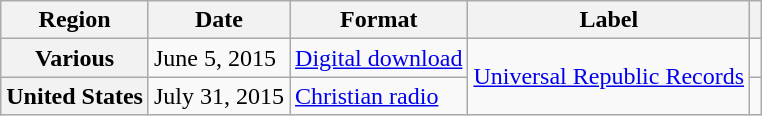<table class="wikitable plainrowheaders">
<tr>
<th scope="col">Region</th>
<th scope="col">Date</th>
<th scope="col">Format</th>
<th scope="col">Label</th>
<th scope="col"></th>
</tr>
<tr>
<th scope="row">Various</th>
<td>June 5, 2015</td>
<td><a href='#'>Digital download</a></td>
<td rowspan="2"><a href='#'>Universal Republic Records</a></td>
<td align="center"></td>
</tr>
<tr>
<th scope="row">United States</th>
<td>July 31, 2015</td>
<td><a href='#'>Christian radio</a></td>
<td align="center"></td>
</tr>
</table>
